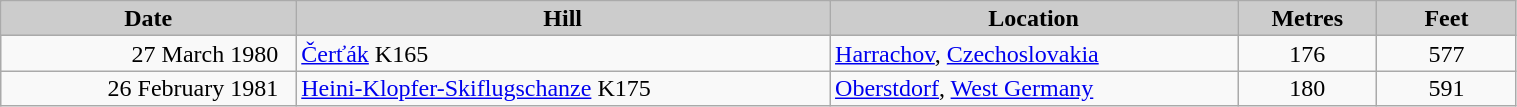<table class="wikitable sortable" style="text-align:left; line-height:16px; width:80%;">
<tr>
<th style="background-color: #ccc;" width="110">Date</th>
<th style="background-color: #ccc;" width="205">Hill</th>
<th style="background-color: #ccc;" width="155">Location</th>
<th style="background-color: #ccc;" width="48">Metres</th>
<th style="background-color: #ccc;" width="48">Feet</th>
</tr>
<tr>
<td align=right>27 March 1980  </td>
<td><a href='#'>Čerťák</a> K165</td>
<td><a href='#'>Harrachov</a>, <a href='#'>Czechoslovakia</a></td>
<td align=center>176</td>
<td align=center>577</td>
</tr>
<tr>
<td align=right>26 February 1981  </td>
<td><a href='#'>Heini-Klopfer-Skiflugschanze</a> K175</td>
<td><a href='#'>Oberstdorf</a>, <a href='#'>West Germany</a></td>
<td align=center>180</td>
<td align=center>591</td>
</tr>
</table>
